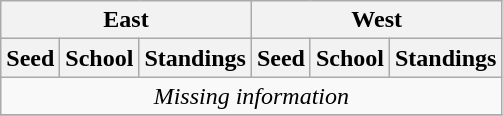<table class="wikitable">
<tr>
<th colspan=3>East</th>
<th colspan=3>West</th>
</tr>
<tr>
<th>Seed</th>
<th>School</th>
<th>Standings</th>
<th>Seed</th>
<th>School</th>
<th>Standings</th>
</tr>
<tr align=center>
<td colspan=6><em>Missing information</em></td>
</tr>
<tr>
</tr>
</table>
